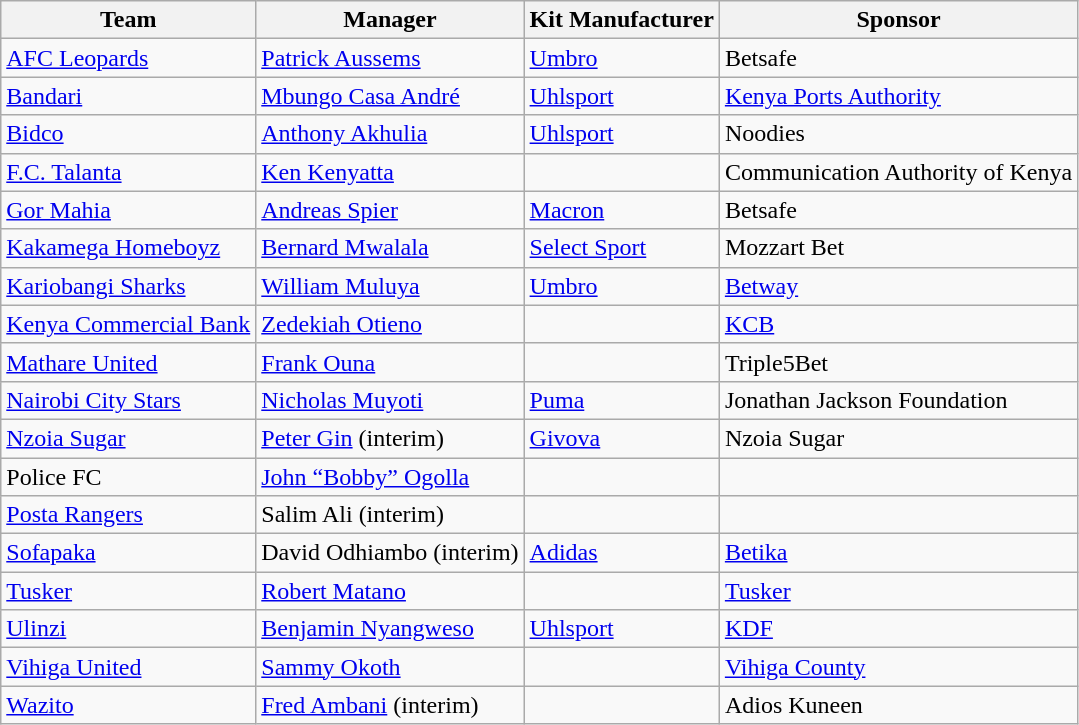<table class="wikitable sortable">
<tr>
<th>Team</th>
<th>Manager</th>
<th>Kit Manufacturer</th>
<th>Sponsor</th>
</tr>
<tr>
<td><a href='#'>AFC Leopards</a></td>
<td> <a href='#'>Patrick Aussems</a></td>
<td><a href='#'>Umbro</a></td>
<td>Betsafe</td>
</tr>
<tr>
<td><a href='#'>Bandari</a></td>
<td> <a href='#'>Mbungo Casa André</a></td>
<td><a href='#'>Uhlsport</a></td>
<td><a href='#'>Kenya Ports Authority</a></td>
</tr>
<tr>
<td><a href='#'>Bidco</a></td>
<td> <a href='#'>Anthony Akhulia</a></td>
<td><a href='#'>Uhlsport</a></td>
<td>Noodies</td>
</tr>
<tr>
<td><a href='#'>F.C. Talanta</a></td>
<td> <a href='#'>Ken Kenyatta</a></td>
<td></td>
<td>Communication Authority of Kenya</td>
</tr>
<tr>
<td><a href='#'>Gor Mahia</a></td>
<td> <a href='#'>Andreas Spier</a></td>
<td><a href='#'>Macron</a></td>
<td>Betsafe</td>
</tr>
<tr>
<td><a href='#'>Kakamega Homeboyz</a></td>
<td> <a href='#'>Bernard Mwalala</a></td>
<td><a href='#'>Select Sport</a></td>
<td>Mozzart Bet</td>
</tr>
<tr>
<td><a href='#'>Kariobangi Sharks</a></td>
<td> <a href='#'>William Muluya</a></td>
<td><a href='#'>Umbro</a></td>
<td><a href='#'>Betway</a></td>
</tr>
<tr>
<td><a href='#'>Kenya Commercial Bank</a></td>
<td> <a href='#'>Zedekiah Otieno</a></td>
<td></td>
<td><a href='#'>KCB</a></td>
</tr>
<tr>
<td><a href='#'>Mathare United</a></td>
<td> <a href='#'>Frank Ouna</a></td>
<td></td>
<td>Triple5Bet</td>
</tr>
<tr>
<td><a href='#'>Nairobi City Stars</a></td>
<td> <a href='#'>Nicholas Muyoti</a></td>
<td><a href='#'>Puma</a></td>
<td>Jonathan Jackson Foundation</td>
</tr>
<tr>
<td><a href='#'>Nzoia Sugar</a></td>
<td> <a href='#'>Peter Gin</a> (interim)</td>
<td><a href='#'>Givova</a></td>
<td>Nzoia Sugar</td>
</tr>
<tr>
<td>Police FC</td>
<td> <a href='#'>John “Bobby” Ogolla</a></td>
<td></td>
<td></td>
</tr>
<tr>
<td><a href='#'>Posta Rangers</a></td>
<td> Salim Ali (interim)</td>
<td></td>
<td></td>
</tr>
<tr>
<td><a href='#'>Sofapaka</a></td>
<td> David Odhiambo (interim)</td>
<td><a href='#'>Adidas</a></td>
<td><a href='#'>Betika</a></td>
</tr>
<tr>
<td><a href='#'>Tusker</a></td>
<td> <a href='#'>Robert Matano</a></td>
<td></td>
<td><a href='#'>Tusker</a></td>
</tr>
<tr>
<td><a href='#'>Ulinzi</a></td>
<td> <a href='#'>Benjamin Nyangweso</a></td>
<td><a href='#'>Uhlsport</a></td>
<td><a href='#'>KDF</a></td>
</tr>
<tr>
<td><a href='#'>Vihiga United</a></td>
<td> <a href='#'>Sammy Okoth</a></td>
<td></td>
<td><a href='#'>Vihiga County</a></td>
</tr>
<tr>
<td><a href='#'>Wazito</a></td>
<td> <a href='#'>Fred Ambani</a> (interim)</td>
<td></td>
<td>Adios Kuneen</td>
</tr>
</table>
